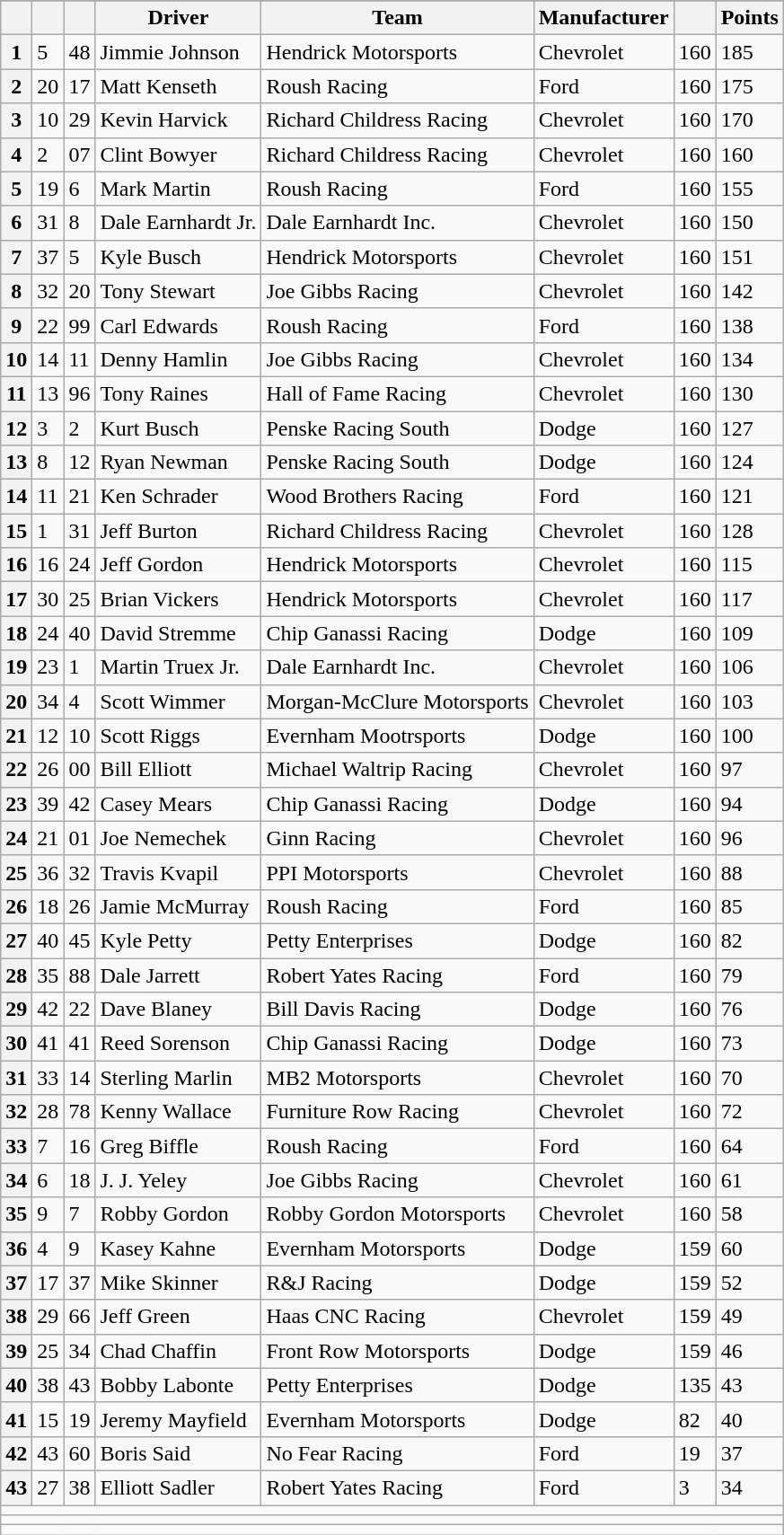<table class="wikitable" border="1">
<tr>
</tr>
<tr>
<th scope="col"></th>
<th scope="col"></th>
<th scope="col"></th>
<th scope="col">Driver</th>
<th scope="col">Team</th>
<th scope="col">Manufacturer</th>
<th scope="col"></th>
<th scope="col">Points</th>
</tr>
<tr>
<th scope="row">1</th>
<td>5</td>
<td>48</td>
<td>Jimmie Johnson</td>
<td>Hendrick Motorsports</td>
<td>Chevrolet</td>
<td>160</td>
<td>185</td>
</tr>
<tr>
<th scope="row">2</th>
<td>20</td>
<td>17</td>
<td>Matt Kenseth</td>
<td>Roush Racing</td>
<td>Ford</td>
<td>160</td>
<td>175</td>
</tr>
<tr>
<th scope="row">3</th>
<td>10</td>
<td>29</td>
<td>Kevin Harvick</td>
<td>Richard Childress Racing</td>
<td>Chevrolet</td>
<td>160</td>
<td>170</td>
</tr>
<tr>
<th scope="row">4</th>
<td>2</td>
<td>07</td>
<td>Clint Bowyer</td>
<td>Richard Childress Racing</td>
<td>Chevrolet</td>
<td>160</td>
<td>160</td>
</tr>
<tr>
<th scope="row">5</th>
<td>19</td>
<td>6</td>
<td>Mark Martin</td>
<td>Roush Racing</td>
<td>Ford</td>
<td>160</td>
<td>155</td>
</tr>
<tr>
<th scope="row">6</th>
<td>31</td>
<td>8</td>
<td>Dale Earnhardt Jr.</td>
<td>Dale Earnhardt Inc.</td>
<td>Chevrolet</td>
<td>160</td>
<td>150</td>
</tr>
<tr>
<th scope="row">7</th>
<td>37</td>
<td>5</td>
<td>Kyle Busch</td>
<td>Hendrick Motorsports</td>
<td>Chevrolet</td>
<td>160</td>
<td>151</td>
</tr>
<tr>
<th scope="row">8</th>
<td>32</td>
<td>20</td>
<td>Tony Stewart</td>
<td>Joe Gibbs Racing</td>
<td>Chevrolet</td>
<td>160</td>
<td>142</td>
</tr>
<tr>
<th scope="row">9</th>
<td>22</td>
<td>99</td>
<td>Carl Edwards</td>
<td>Roush Racing</td>
<td>Ford</td>
<td>160</td>
<td>138</td>
</tr>
<tr>
<th scope="row">10</th>
<td>14</td>
<td>11</td>
<td>Denny Hamlin</td>
<td>Joe Gibbs Racing</td>
<td>Chevrolet</td>
<td>160</td>
<td>134</td>
</tr>
<tr>
<th scope="row">11</th>
<td>13</td>
<td>96</td>
<td>Tony Raines</td>
<td>Hall of Fame Racing</td>
<td>Chevrolet</td>
<td>160</td>
<td>130</td>
</tr>
<tr>
<th scope="row">12</th>
<td>3</td>
<td>2</td>
<td>Kurt Busch</td>
<td>Penske Racing  South</td>
<td>Dodge</td>
<td>160</td>
<td>127</td>
</tr>
<tr>
<th scope="row">13</th>
<td>8</td>
<td>12</td>
<td>Ryan Newman</td>
<td>Penske Racing South</td>
<td>Dodge</td>
<td>160</td>
<td>124</td>
</tr>
<tr>
<th scope="row">14</th>
<td>11</td>
<td>21</td>
<td>Ken Schrader</td>
<td>Wood Brothers Racing</td>
<td>Ford</td>
<td>160</td>
<td>121</td>
</tr>
<tr>
<th scope="row">15</th>
<td>1</td>
<td>31</td>
<td>Jeff Burton</td>
<td>Richard Childress Racing</td>
<td>Chevrolet</td>
<td>160</td>
<td>128</td>
</tr>
<tr>
<th scope="row">16</th>
<td>16</td>
<td>24</td>
<td>Jeff Gordon</td>
<td>Hendrick Motorsports</td>
<td>Chevrolet</td>
<td>160</td>
<td>115</td>
</tr>
<tr>
<th scope="row">17</th>
<td>30</td>
<td>25</td>
<td>Brian Vickers</td>
<td>Hendrick Motorsports</td>
<td>Chevrolet</td>
<td>160</td>
<td>117</td>
</tr>
<tr>
<th scope="row">18</th>
<td>24</td>
<td>40</td>
<td>David Stremme</td>
<td>Chip Ganassi Racing</td>
<td>Dodge</td>
<td>160</td>
<td>109</td>
</tr>
<tr>
<th scope="row">19</th>
<td>23</td>
<td>1</td>
<td>Martin Truex Jr.</td>
<td>Dale Earnhardt Inc.</td>
<td>Chevrolet</td>
<td>160</td>
<td>106</td>
</tr>
<tr>
<th scope="row">20</th>
<td>34</td>
<td>4</td>
<td>Scott Wimmer</td>
<td>Morgan-McClure Motorsports</td>
<td>Chevrolet</td>
<td>160</td>
<td>103</td>
</tr>
<tr>
<th scope="row">21</th>
<td>12</td>
<td>10</td>
<td>Scott Riggs</td>
<td>Evernham Mootrsports</td>
<td>Dodge</td>
<td>160</td>
<td>100</td>
</tr>
<tr>
<th scope="row">22</th>
<td>26</td>
<td>00</td>
<td>Bill Elliott</td>
<td>Michael Waltrip Racing</td>
<td>Chevrolet</td>
<td>160</td>
<td>97</td>
</tr>
<tr>
<th scope="row">23</th>
<td>39</td>
<td>42</td>
<td>Casey Mears</td>
<td>Chip Ganassi Racing</td>
<td>Dodge</td>
<td>160</td>
<td>94</td>
</tr>
<tr>
<th scope="row">24</th>
<td>21</td>
<td>01</td>
<td>Joe Nemechek</td>
<td>Ginn Racing</td>
<td>Chevrolet</td>
<td>160</td>
<td>96</td>
</tr>
<tr>
<th scope="row">25</th>
<td>36</td>
<td>32</td>
<td>Travis Kvapil</td>
<td>PPI Motorsports</td>
<td>Chevrolet</td>
<td>160</td>
<td>88</td>
</tr>
<tr>
<th scope="row">26</th>
<td>18</td>
<td>26</td>
<td>Jamie McMurray</td>
<td>Roush Racing</td>
<td>Ford</td>
<td>160</td>
<td>85</td>
</tr>
<tr>
<th scope="row">27</th>
<td>40</td>
<td>45</td>
<td>Kyle Petty</td>
<td>Petty Enterprises</td>
<td>Dodge</td>
<td>160</td>
<td>82</td>
</tr>
<tr>
<th scope="row">28</th>
<td>35</td>
<td>88</td>
<td>Dale Jarrett</td>
<td>Robert Yates Racing</td>
<td>Ford</td>
<td>160</td>
<td>79</td>
</tr>
<tr>
<th scope="row">29</th>
<td>42</td>
<td>22</td>
<td>Dave Blaney</td>
<td>Bill Davis Racing</td>
<td>Dodge</td>
<td>160</td>
<td>76</td>
</tr>
<tr>
<th scope="row">30</th>
<td>41</td>
<td>41</td>
<td>Reed Sorenson</td>
<td>Chip Ganassi Racing</td>
<td>Dodge</td>
<td>160</td>
<td>73</td>
</tr>
<tr>
<th scope="row">31</th>
<td>33</td>
<td>14</td>
<td>Sterling Marlin</td>
<td>MB2 Motorsports</td>
<td>Chevrolet</td>
<td>160</td>
<td>70</td>
</tr>
<tr>
<th scope="row">32</th>
<td>28</td>
<td>78</td>
<td>Kenny Wallace</td>
<td>Furniture Row Racing</td>
<td>Chevrolet</td>
<td>160</td>
<td>72</td>
</tr>
<tr>
<th scope="row">33</th>
<td>7</td>
<td>16</td>
<td>Greg Biffle</td>
<td>Roush Racing</td>
<td>Ford</td>
<td>160</td>
<td>64</td>
</tr>
<tr>
<th scope="row">34</th>
<td>6</td>
<td>18</td>
<td>J. J. Yeley</td>
<td>Joe Gibbs Racing</td>
<td>Chevrolet</td>
<td>160</td>
<td>61</td>
</tr>
<tr>
<th scope="row">35</th>
<td>9</td>
<td>7</td>
<td>Robby Gordon</td>
<td>Robby Gordon Motorsports</td>
<td>Chevrolet</td>
<td>160</td>
<td>58</td>
</tr>
<tr>
<th scope="row">36</th>
<td>4</td>
<td>9</td>
<td>Kasey Kahne</td>
<td>Evernham Motorsports</td>
<td>Dodge</td>
<td>159</td>
<td>60</td>
</tr>
<tr>
<th scope="row">37</th>
<td>17</td>
<td>37</td>
<td>Mike Skinner</td>
<td>R&J Racing</td>
<td>Dodge</td>
<td>159</td>
<td>52</td>
</tr>
<tr>
<th scope="row">38</th>
<td>29</td>
<td>66</td>
<td>Jeff Green</td>
<td>Haas CNC Racing</td>
<td>Chevrolet</td>
<td>159</td>
<td>49</td>
</tr>
<tr>
<th scope="row">39</th>
<td>25</td>
<td>34</td>
<td>Chad Chaffin</td>
<td>Front Row Motorsports</td>
<td>Dodge</td>
<td>159</td>
<td>46</td>
</tr>
<tr>
<th scope="row">40</th>
<td>38</td>
<td>43</td>
<td>Bobby Labonte</td>
<td>Petty Enterprises</td>
<td>Dodge</td>
<td>135</td>
<td>43</td>
</tr>
<tr>
<th scope="row">41</th>
<td>15</td>
<td>19</td>
<td>Jeremy Mayfield</td>
<td>Evernham Motorsports</td>
<td>Dodge</td>
<td>82</td>
<td>40</td>
</tr>
<tr>
<th scope="row">42</th>
<td>43</td>
<td>60</td>
<td>Boris Said</td>
<td>No Fear Racing</td>
<td>Ford</td>
<td>19</td>
<td>37</td>
</tr>
<tr>
<th scope="row">43</th>
<td>27</td>
<td>38</td>
<td>Elliott Sadler</td>
<td>Robert Yates Racing</td>
<td>Ford</td>
<td>3</td>
<td>34</td>
</tr>
<tr class="sortbottom">
<td colspan="9"></td>
</tr>
<tr class="sortbottom">
<td colspan="9"></td>
</tr>
<tr class="sortbottom">
<td colspan="9"></td>
</tr>
</table>
